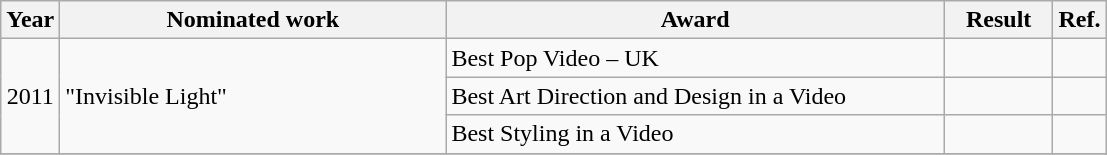<table class="wikitable">
<tr>
<th>Year</th>
<th width="250">Nominated work</th>
<th width="325">Award</th>
<th width="65">Result</th>
<th>Ref.</th>
</tr>
<tr>
<td align="center" rowspan=3>2011</td>
<td rowspan=3>"Invisible Light"</td>
<td>Best Pop Video – UK</td>
<td></td>
<td align="center"></td>
</tr>
<tr>
<td>Best Art Direction and Design in a Video</td>
<td></td>
<td align="center"></td>
</tr>
<tr>
<td>Best Styling in a Video</td>
<td></td>
<td align="center"></td>
</tr>
<tr>
</tr>
</table>
